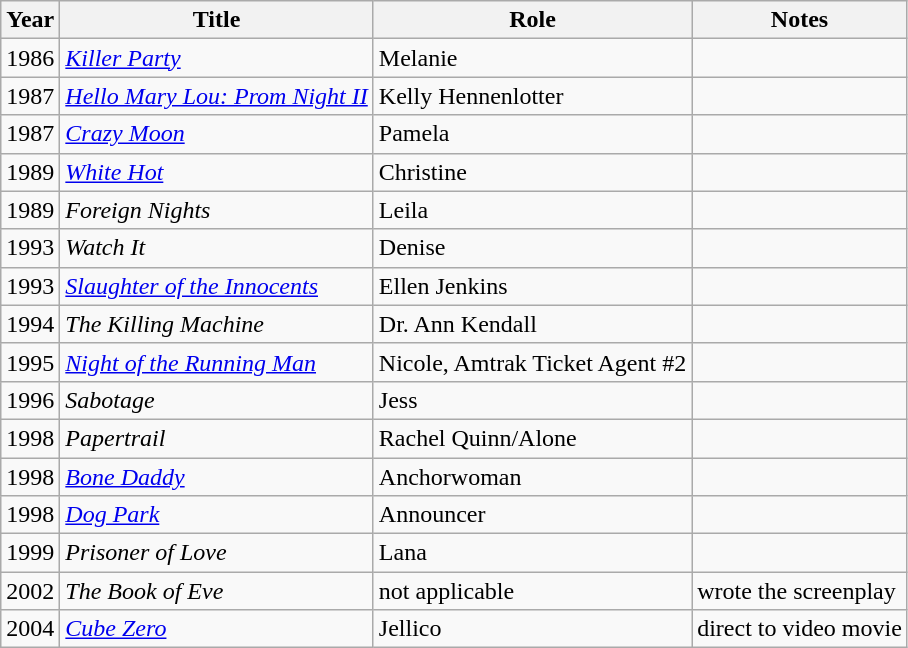<table class="wikitable sortable">
<tr>
<th>Year</th>
<th>Title</th>
<th>Role</th>
<th class="unsortable">Notes</th>
</tr>
<tr>
<td>1986</td>
<td><em><a href='#'>Killer Party</a></em></td>
<td>Melanie</td>
<td></td>
</tr>
<tr>
<td>1987</td>
<td><em><a href='#'>Hello Mary Lou: Prom Night II</a></em></td>
<td>Kelly Hennenlotter</td>
<td></td>
</tr>
<tr>
<td>1987</td>
<td><em><a href='#'>Crazy Moon</a></em></td>
<td>Pamela</td>
<td></td>
</tr>
<tr>
<td>1989</td>
<td><em><a href='#'>White Hot</a></em></td>
<td>Christine</td>
<td></td>
</tr>
<tr>
<td>1989</td>
<td><em>Foreign Nights</em></td>
<td>Leila</td>
<td></td>
</tr>
<tr>
<td>1993</td>
<td><em>Watch It</em></td>
<td>Denise</td>
<td></td>
</tr>
<tr>
<td>1993</td>
<td><em><a href='#'>Slaughter of the Innocents</a></em></td>
<td>Ellen Jenkins</td>
<td></td>
</tr>
<tr>
<td>1994</td>
<td data-sort-value="Killing Machine, The"><em>The Killing Machine</em></td>
<td>Dr. Ann Kendall</td>
<td></td>
</tr>
<tr>
<td>1995</td>
<td><em><a href='#'>Night of the Running Man</a></em></td>
<td>Nicole, Amtrak Ticket Agent #2</td>
<td></td>
</tr>
<tr>
<td>1996</td>
<td><em>Sabotage</em></td>
<td>Jess</td>
<td></td>
</tr>
<tr>
<td>1998</td>
<td><em>Papertrail</em></td>
<td>Rachel Quinn/Alone</td>
<td></td>
</tr>
<tr>
<td>1998</td>
<td><em><a href='#'>Bone Daddy</a></em></td>
<td>Anchorwoman</td>
<td></td>
</tr>
<tr>
<td>1998</td>
<td><em><a href='#'>Dog Park</a></em></td>
<td>Announcer</td>
<td></td>
</tr>
<tr>
<td>1999</td>
<td><em>Prisoner of Love</em></td>
<td>Lana</td>
<td></td>
</tr>
<tr>
<td>2002</td>
<td data-sort-value="Book of Eve, The"><em>The Book of Eve</em></td>
<td>not applicable</td>
<td>wrote the screenplay</td>
</tr>
<tr>
<td>2004</td>
<td><em><a href='#'>Cube Zero</a></em></td>
<td>Jellico</td>
<td>direct to video movie</td>
</tr>
</table>
